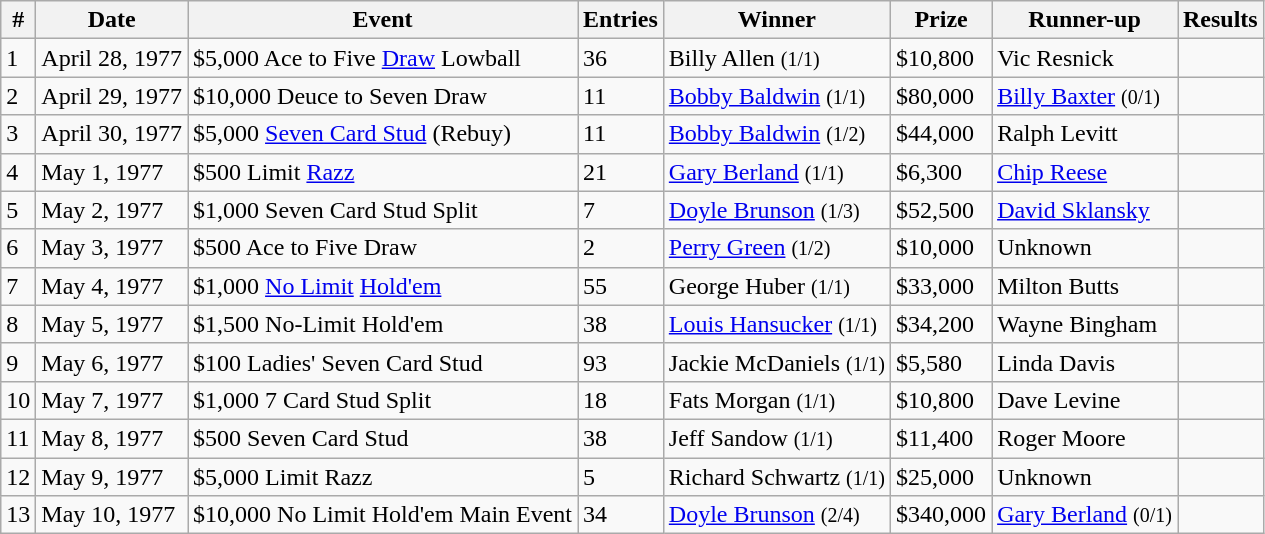<table class="wikitable sortable">
<tr>
<th>#</th>
<th>Date</th>
<th bgcolor="#FFEBAD">Event</th>
<th>Entries</th>
<th bgcolor="#FFEBAD">Winner</th>
<th bgcolor="#FFEBAD">Prize</th>
<th bgcolor="#FFEBAD">Runner-up</th>
<th>Results</th>
</tr>
<tr>
<td>1</td>
<td>April 28, 1977</td>
<td>$5,000 Ace to Five <a href='#'>Draw</a> Lowball</td>
<td>36</td>
<td>Billy Allen <small>(1/1)</small></td>
<td>$10,800</td>
<td>Vic Resnick</td>
<td></td>
</tr>
<tr>
<td>2</td>
<td>April 29, 1977</td>
<td>$10,000 Deuce to Seven Draw</td>
<td>11</td>
<td><a href='#'>Bobby Baldwin</a> <small>(1/1)</small></td>
<td>$80,000</td>
<td><a href='#'>Billy Baxter</a>  <small>(0/1)</small></td>
<td></td>
</tr>
<tr>
<td>3</td>
<td>April 30, 1977</td>
<td>$5,000 <a href='#'>Seven Card Stud</a> (Rebuy)</td>
<td>11</td>
<td><a href='#'>Bobby Baldwin</a> <small>(1/2)</small></td>
<td>$44,000</td>
<td>Ralph Levitt</td>
<td></td>
</tr>
<tr>
<td>4</td>
<td>May 1, 1977</td>
<td>$500 Limit <a href='#'>Razz</a></td>
<td>21</td>
<td><a href='#'>Gary Berland</a>  <small>(1/1)</small></td>
<td>$6,300</td>
<td><a href='#'>Chip Reese</a></td>
<td></td>
</tr>
<tr>
<td>5</td>
<td>May 2, 1977</td>
<td>$1,000 Seven Card Stud Split</td>
<td>7</td>
<td><a href='#'>Doyle Brunson</a>  <small>(1/3)</small></td>
<td>$52,500</td>
<td><a href='#'>David Sklansky</a></td>
<td></td>
</tr>
<tr>
<td>6</td>
<td>May 3, 1977</td>
<td>$500 Ace to Five Draw</td>
<td>2</td>
<td><a href='#'>Perry Green</a>  <small>(1/2)</small></td>
<td>$10,000</td>
<td>Unknown</td>
<td></td>
</tr>
<tr>
<td>7</td>
<td>May 4, 1977</td>
<td>$1,000 <a href='#'>No Limit</a> <a href='#'>Hold'em</a></td>
<td>55</td>
<td>George Huber <small>(1/1)</small></td>
<td>$33,000</td>
<td>Milton Butts</td>
<td></td>
</tr>
<tr>
<td>8</td>
<td>May 5, 1977</td>
<td>$1,500 No-Limit Hold'em</td>
<td>38</td>
<td><a href='#'>Louis Hansucker</a>  <small>(1/1)</small></td>
<td>$34,200</td>
<td>Wayne Bingham</td>
<td></td>
</tr>
<tr>
<td>9</td>
<td>May 6, 1977</td>
<td>$100 Ladies' Seven Card Stud</td>
<td>93</td>
<td>Jackie McDaniels  <small>(1/1)</small></td>
<td>$5,580</td>
<td>Linda Davis</td>
<td></td>
</tr>
<tr>
<td>10</td>
<td>May 7, 1977</td>
<td>$1,000 7 Card Stud Split</td>
<td>18</td>
<td>Fats Morgan  <small>(1/1)</small></td>
<td>$10,800</td>
<td>Dave Levine</td>
<td></td>
</tr>
<tr>
<td>11</td>
<td>May 8, 1977</td>
<td>$500 Seven Card Stud</td>
<td>38</td>
<td>Jeff Sandow  <small>(1/1)</small></td>
<td>$11,400</td>
<td>Roger Moore</td>
<td></td>
</tr>
<tr>
<td>12</td>
<td>May 9, 1977</td>
<td>$5,000 Limit Razz</td>
<td>5</td>
<td>Richard Schwartz  <small>(1/1)</small></td>
<td>$25,000</td>
<td>Unknown</td>
<td></td>
</tr>
<tr>
<td>13</td>
<td>May 10, 1977</td>
<td>$10,000 No Limit Hold'em Main Event</td>
<td>34</td>
<td><a href='#'>Doyle Brunson</a>  <small>(2/4)</small></td>
<td>$340,000</td>
<td><a href='#'>Gary Berland</a> <small>(0/1)</small></td>
<td></td>
</tr>
</table>
